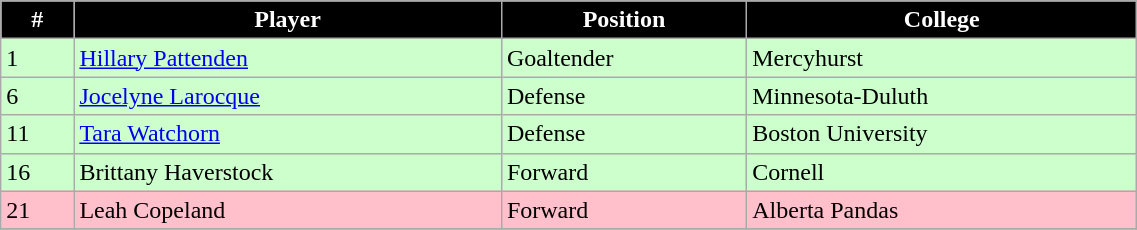<table class="wikitable" width="60%">
<tr align="center"  style="background:black;color:#FFFFFF;">
<td><strong>#</strong></td>
<td><strong>Player</strong></td>
<td><strong>Position</strong></td>
<td><strong>College</strong></td>
</tr>
<tr bgcolor="#CCFFCC">
<td>1</td>
<td><a href='#'>Hillary Pattenden</a></td>
<td>Goaltender</td>
<td>Mercyhurst</td>
</tr>
<tr bgcolor="#CCFFCC">
<td>6</td>
<td><a href='#'>Jocelyne Larocque</a></td>
<td>Defense</td>
<td>Minnesota-Duluth</td>
</tr>
<tr bgcolor="#CCFFCC">
<td>11</td>
<td><a href='#'>Tara Watchorn</a></td>
<td>Defense</td>
<td>Boston University</td>
</tr>
<tr bgcolor="#CCFFCC">
<td>16</td>
<td>Brittany Haverstock</td>
<td>Forward</td>
<td>Cornell</td>
</tr>
<tr bgcolor="pink">
<td>21</td>
<td>Leah Copeland</td>
<td>Forward</td>
<td>Alberta Pandas</td>
</tr>
<tr>
</tr>
</table>
